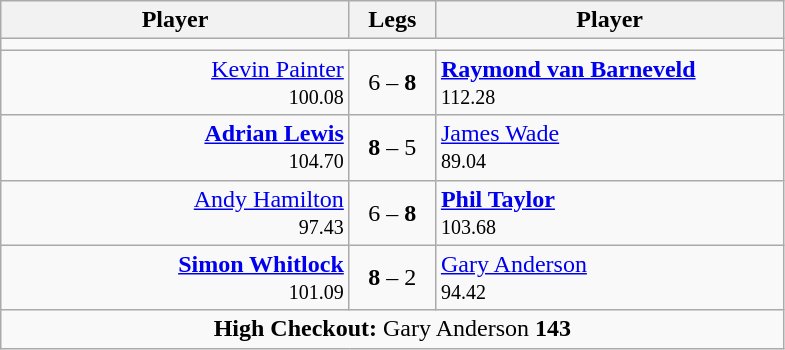<table class=wikitable style="text-align:center">
<tr>
<th width=225>Player</th>
<th width=50>Legs</th>
<th width=225>Player</th>
</tr>
<tr align=center>
<td colspan="3"></td>
</tr>
<tr align=left>
<td align=right><a href='#'>Kevin Painter</a>  <br><small><span>100.08</span></small></td>
<td align=center>6 – <strong>8</strong></td>
<td> <strong><a href='#'>Raymond van Barneveld</a></strong> <br><small><span>112.28</span></small></td>
</tr>
<tr align=left>
<td align=right><strong><a href='#'>Adrian Lewis</a></strong>  <br><small><span>104.70</span></small></td>
<td align=center><strong>8</strong> – 5</td>
<td> <a href='#'>James Wade</a> <br><small><span>89.04</span></small></td>
</tr>
<tr align=left>
<td align=right><a href='#'>Andy Hamilton</a>  <br><small><span>97.43</span></small></td>
<td align=center>6 – <strong>8</strong></td>
<td> <strong><a href='#'>Phil Taylor</a></strong> <br><small><span>103.68</span></small></td>
</tr>
<tr align=left>
<td align=right><strong><a href='#'>Simon Whitlock</a></strong>  <br><small><span>101.09</span></small></td>
<td align=center><strong>8</strong> – 2</td>
<td> <a href='#'>Gary Anderson</a> <br><small><span>94.42</span></small></td>
</tr>
<tr align=center>
<td colspan="3"><strong>High Checkout:</strong> Gary Anderson <strong>143</strong></td>
</tr>
</table>
